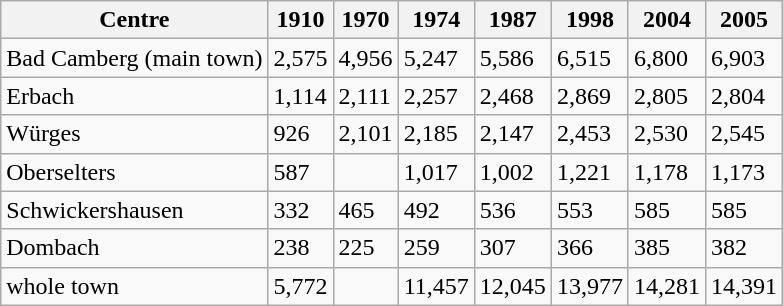<table class="wikitable">
<tr>
<th>Centre</th>
<th>1910 </th>
<th>1970</th>
<th>1974</th>
<th>1987</th>
<th>1998 </th>
<th>2004</th>
<th>2005</th>
</tr>
<tr>
<td>Bad Camberg (main town)</td>
<td>2,575</td>
<td>4,956</td>
<td>5,247</td>
<td>5,586</td>
<td>6,515</td>
<td>6,800</td>
<td>6,903</td>
</tr>
<tr>
<td>Erbach</td>
<td>1,114</td>
<td>2,111</td>
<td>2,257</td>
<td>2,468</td>
<td>2,869</td>
<td>2,805</td>
<td>2,804</td>
</tr>
<tr>
<td>Würges</td>
<td>926</td>
<td>2,101</td>
<td>2,185</td>
<td>2,147</td>
<td>2,453</td>
<td>2,530</td>
<td>2,545</td>
</tr>
<tr>
<td>Oberselters</td>
<td>587</td>
<td></td>
<td>1,017</td>
<td>1,002</td>
<td>1,221</td>
<td>1,178</td>
<td>1,173</td>
</tr>
<tr>
<td>Schwickershausen</td>
<td>332</td>
<td>465</td>
<td>492</td>
<td>536</td>
<td>553</td>
<td>585</td>
<td>585</td>
</tr>
<tr>
<td>Dombach</td>
<td>238</td>
<td>225</td>
<td>259</td>
<td>307</td>
<td>366</td>
<td>385</td>
<td>382</td>
</tr>
<tr>
<td>whole town</td>
<td>5,772</td>
<td></td>
<td>11,457</td>
<td>12,045</td>
<td>13,977</td>
<td>14,281</td>
<td>14,391</td>
</tr>
</table>
